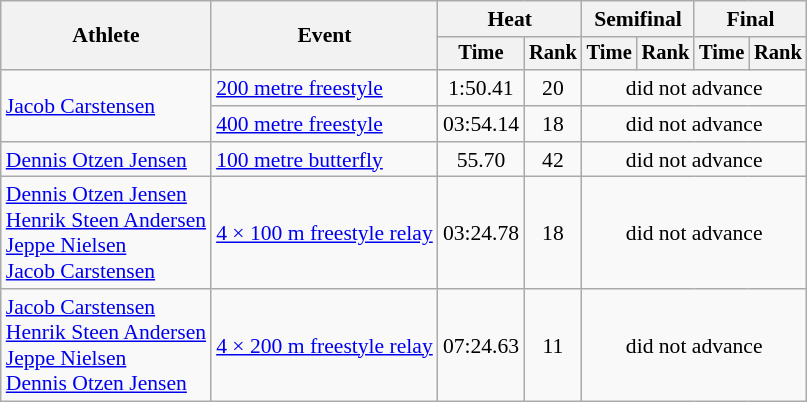<table class=wikitable style="font-size:90%">
<tr>
<th rowspan="2">Athlete</th>
<th rowspan="2">Event</th>
<th colspan="2">Heat</th>
<th colspan="2">Semifinal</th>
<th colspan="2">Final</th>
</tr>
<tr style="font-size:95%">
<th>Time</th>
<th>Rank</th>
<th>Time</th>
<th>Rank</th>
<th>Time</th>
<th>Rank</th>
</tr>
<tr align=center>
<td align=left rowspan=2><a href='#'>Jacob Carstensen</a></td>
<td align=left><a href='#'>200 metre freestyle</a></td>
<td>1:50.41</td>
<td>20</td>
<td colspan=4>did not advance</td>
</tr>
<tr align=center>
<td align=left><a href='#'>400 metre freestyle</a></td>
<td>03:54.14</td>
<td>18</td>
<td colspan=4>did not advance</td>
</tr>
<tr align=center>
<td align=left><a href='#'>Dennis Otzen Jensen</a></td>
<td align=left><a href='#'>100 metre butterfly</a></td>
<td>55.70</td>
<td>42</td>
<td colspan=4>did not advance</td>
</tr>
<tr align=center>
<td align=left><a href='#'>Dennis Otzen Jensen</a><br><a href='#'>Henrik Steen Andersen</a><br><a href='#'>Jeppe Nielsen</a><br><a href='#'>Jacob Carstensen</a></td>
<td align=left><a href='#'>4 × 100 m freestyle relay</a></td>
<td>03:24.78</td>
<td>18</td>
<td colspan=4>did not advance</td>
</tr>
<tr align=center>
<td align=left><a href='#'>Jacob Carstensen</a><br><a href='#'>Henrik Steen Andersen</a><br><a href='#'>Jeppe Nielsen</a><br><a href='#'>Dennis Otzen Jensen</a></td>
<td align=left><a href='#'>4 × 200 m freestyle relay</a></td>
<td>07:24.63</td>
<td>11</td>
<td colspan=4>did not advance</td>
</tr>
</table>
